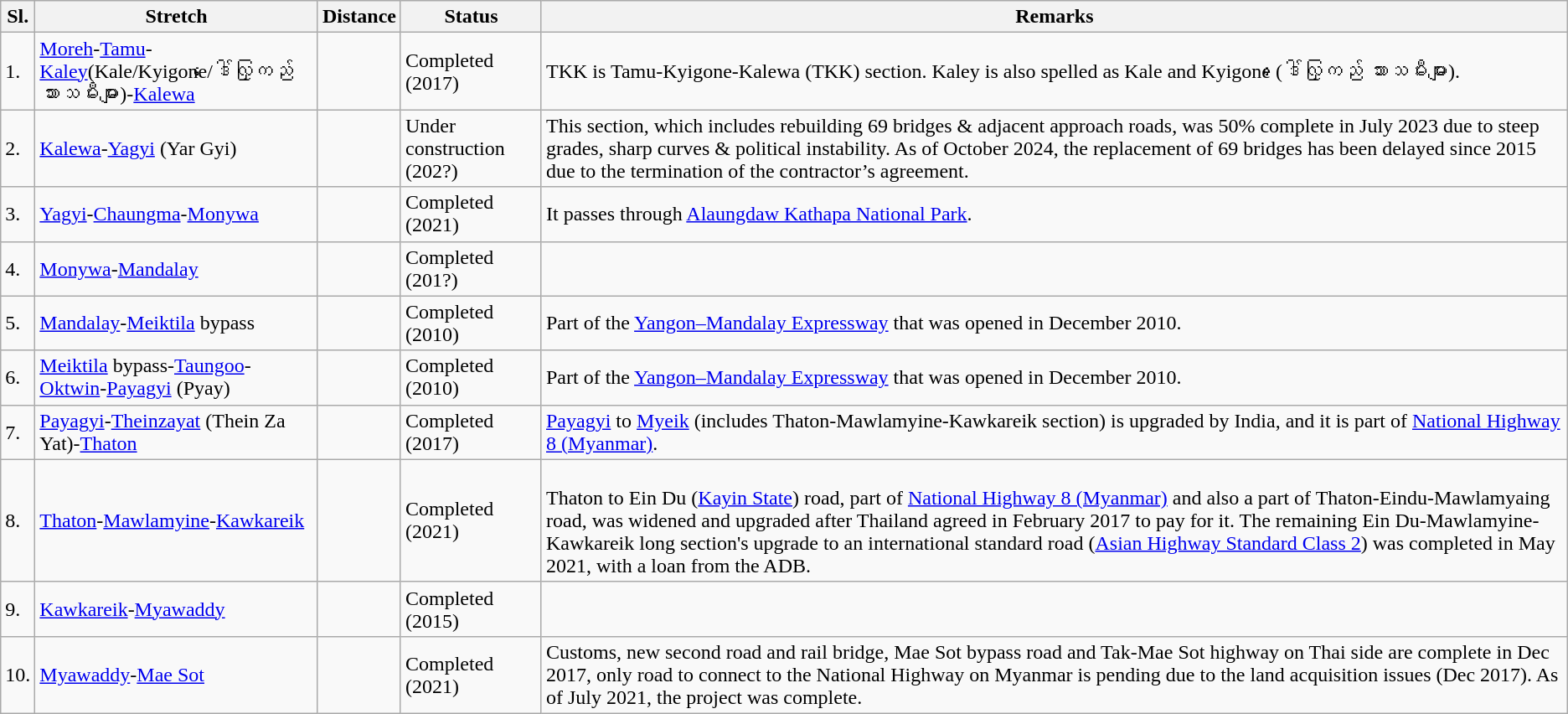<table class="wikitable">
<tr>
<th>Sl.</th>
<th>Stretch</th>
<th>Distance</th>
<th>Status</th>
<th>Remarks</th>
</tr>
<tr>
<td>1.</td>
<td><a href='#'>Moreh</a>-<a href='#'>Tamu</a>-<a href='#'>Kaley</a>(Kale/Kyigone/ဒေါ်လှကြည် သားသမီးများ)-<a href='#'>Kalewa</a></td>
<td></td>
<td>Completed (2017)</td>
<td>TKK is Tamu-Kyigone-Kalewa (TKK) section. Kaley is also spelled as Kale and Kyigone (ဒေါ်လှကြည် သားသမီးများ).</td>
</tr>
<tr>
<td>2.</td>
<td><a href='#'>Kalewa</a>-<a href='#'>Yagyi</a> (Yar Gyi)</td>
<td></td>
<td>Under construction (202?)</td>
<td> This section, which includes rebuilding 69 bridges & adjacent approach roads, was 50% complete in July 2023 due to steep grades, sharp curves & political instability. As of October 2024, the replacement of 69 bridges has been delayed since 2015 due to the termination of the contractor’s agreement.</td>
</tr>
<tr>
<td>3.</td>
<td><a href='#'>Yagyi</a>-<a href='#'>Chaungma</a>-<a href='#'>Monywa</a></td>
<td></td>
<td>Completed (2021)</td>
<td>It passes through <a href='#'>Alaungdaw Kathapa National Park</a>.</td>
</tr>
<tr>
<td>4.</td>
<td><a href='#'>Monywa</a>-<a href='#'>Mandalay</a></td>
<td></td>
<td>Completed (201?)</td>
<td></td>
</tr>
<tr>
<td>5.</td>
<td><a href='#'>Mandalay</a>-<a href='#'>Meiktila</a> bypass</td>
<td></td>
<td>Completed (2010)</td>
<td>Part of the <a href='#'>Yangon–Mandalay Expressway</a> that was opened in December 2010.</td>
</tr>
<tr>
<td>6.</td>
<td><a href='#'>Meiktila</a> bypass-<a href='#'>Taungoo</a>-<a href='#'>Oktwin</a>-<a href='#'>Payagyi</a> (Pyay)</td>
<td></td>
<td>Completed (2010)</td>
<td>Part of the <a href='#'>Yangon–Mandalay Expressway</a> that was opened in December 2010.</td>
</tr>
<tr>
<td>7.</td>
<td><a href='#'>Payagyi</a>-<a href='#'>Theinzayat</a> (Thein Za Yat)-<a href='#'>Thaton</a></td>
<td></td>
<td>Completed (2017)</td>
<td><a href='#'>Payagyi</a> to <a href='#'>Myeik</a> (includes Thaton-Mawlamyine-Kawkareik section) is upgraded by India, and it is part of <a href='#'>National Highway 8 (Myanmar)</a>.</td>
</tr>
<tr>
<td>8.</td>
<td><a href='#'>Thaton</a>-<a href='#'>Mawlamyine</a>-<a href='#'>Kawkareik</a></td>
<td></td>
<td>Completed (2021)</td>
<td><br>Thaton to Ein Du (<a href='#'>Kayin State</a>)  road, part of <a href='#'>National Highway 8 (Myanmar)</a> and also a part of Thaton-Eindu-Mawlamyaing road, was widened and upgraded after Thailand agreed in February 2017 to pay for it. The remaining Ein Du-Mawlamyine-Kawkareik  long section's upgrade to an international standard road (<a href='#'>Asian Highway Standard Class 2</a>) was completed in May 2021, with a loan from the ADB.</td>
</tr>
<tr>
<td>9.</td>
<td><a href='#'>Kawkareik</a>-<a href='#'>Myawaddy</a></td>
<td></td>
<td>Completed (2015)</td>
<td></td>
</tr>
<tr>
<td>10.</td>
<td><a href='#'>Myawaddy</a>-<a href='#'>Mae Sot</a></td>
<td></td>
<td>Completed (2021)</td>
<td>Customs, new second road and rail bridge,  Mae Sot bypass road and Tak-Mae Sot highway on Thai side are complete in Dec 2017, only  road to connect to the National Highway on Myanmar is pending due to the land acquisition issues (Dec 2017). As of July 2021, the project was complete.</td>
</tr>
</table>
